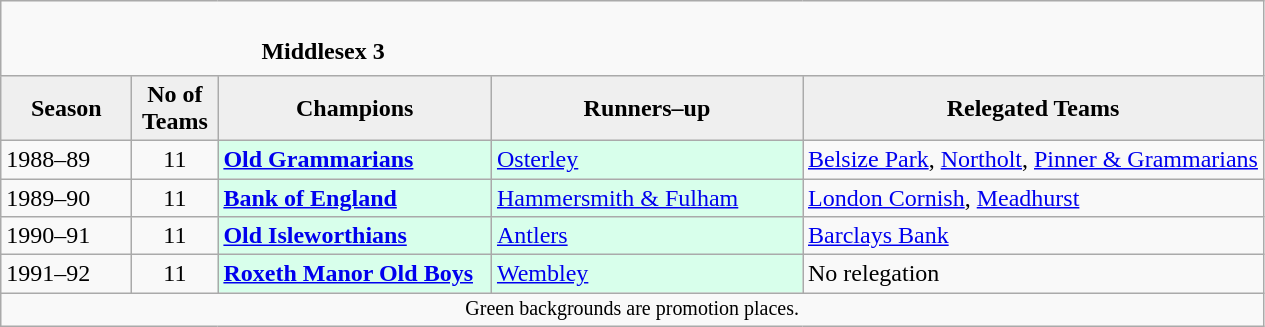<table class="wikitable" style="text-align: left;">
<tr>
<td colspan="11" cellpadding="0" cellspacing="0"><br><table border="0" style="width:100%;" cellpadding="0" cellspacing="0">
<tr>
<td style="width:20%; border:0;"></td>
<td style="border:0;"><strong>Middlesex 3</strong></td>
<td style="width:20%; border:0;"></td>
</tr>
</table>
</td>
</tr>
<tr>
<th style="background:#efefef; width:80px;">Season</th>
<th style="background:#efefef; width:50px;">No of Teams</th>
<th style="background:#efefef; width:175px;">Champions</th>
<th style="background:#efefef; width:200px;">Runners–up</th>
<th style="background:#efefef; width:300px;">Relegated Teams</th>
</tr>
<tr align=left>
<td>1988–89</td>
<td style="text-align: center;">11</td>
<td style="background:#d8ffeb;"><strong><a href='#'>Old Grammarians</a></strong></td>
<td style="background:#d8ffeb;"><a href='#'>Osterley</a></td>
<td><a href='#'>Belsize Park</a>, <a href='#'>Northolt</a>, <a href='#'>Pinner & Grammarians</a></td>
</tr>
<tr>
<td>1989–90</td>
<td style="text-align: center;">11</td>
<td style="background:#d8ffeb;"><strong><a href='#'>Bank of England</a></strong></td>
<td style="background:#d8ffeb;"><a href='#'>Hammersmith & Fulham</a></td>
<td><a href='#'>London Cornish</a>, <a href='#'>Meadhurst</a></td>
</tr>
<tr>
<td>1990–91</td>
<td style="text-align: center;">11</td>
<td style="background:#d8ffeb;"><strong><a href='#'>Old Isleworthians</a></strong></td>
<td style="background:#d8ffeb;"><a href='#'>Antlers</a></td>
<td><a href='#'>Barclays Bank</a></td>
</tr>
<tr>
<td>1991–92</td>
<td style="text-align: center;">11</td>
<td style="background:#d8ffeb;"><strong><a href='#'>Roxeth Manor Old Boys</a></strong></td>
<td style="background:#d8ffeb;"><a href='#'>Wembley</a></td>
<td>No relegation</td>
</tr>
<tr>
<td colspan="15"  style="border:0; font-size:smaller; text-align:center;">Green backgrounds are promotion places.</td>
</tr>
</table>
